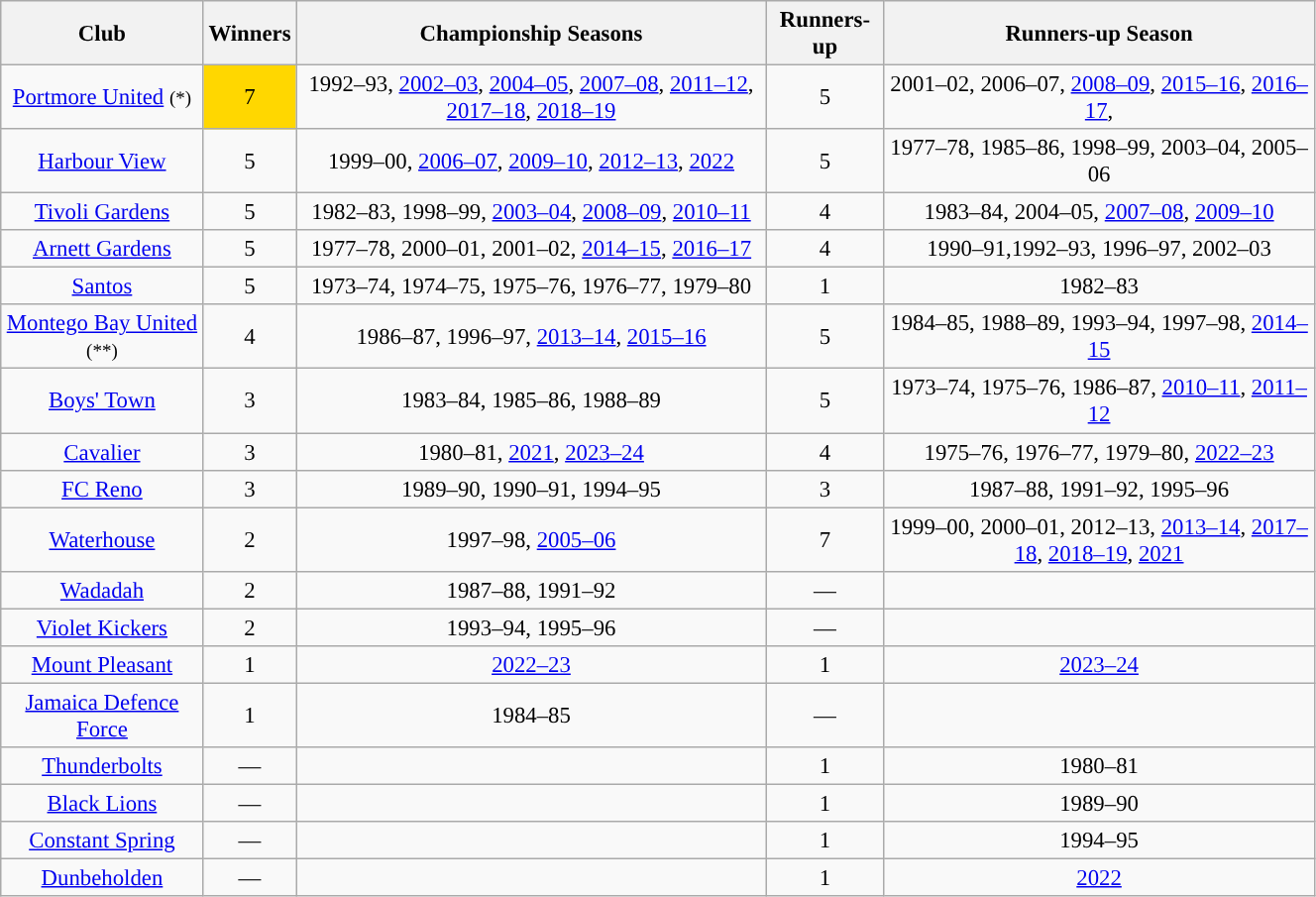<table class="wikitable sortable mw-collapsible" style="font-size:95%; text-align: center; width:70%;">
<tr>
<th>Club</th>
<th>Winners</th>
<th>Championship Seasons</th>
<th>Runners-up</th>
<th>Runners-up Season</th>
</tr>
<tr>
<td><a href='#'>Portmore United</a> <small>(*)</small></td>
<td style="text-align:center;background-color: gold">7</td>
<td>1992–93, <a href='#'>2002–03</a>, <a href='#'>2004–05</a>, <a href='#'>2007–08</a>, <a href='#'>2011–12</a>, <a href='#'>2017–18</a>, <a href='#'>2018–19</a></td>
<td style="text-align:center;">5</td>
<td>2001–02, 2006–07, <a href='#'>2008–09</a>, <a href='#'>2015–16</a>, <a href='#'>2016–17</a>,</td>
</tr>
<tr>
<td><a href='#'>Harbour View</a></td>
<td style="text-align:center;">5</td>
<td>1999–00, <a href='#'>2006–07</a>, <a href='#'>2009–10</a>, <a href='#'>2012–13</a>, <a href='#'>2022</a></td>
<td style="text-align:center;">5</td>
<td>1977–78, 1985–86, 1998–99, 2003–04, 2005–06</td>
</tr>
<tr>
<td><a href='#'>Tivoli Gardens</a></td>
<td style="text-align:center;">5</td>
<td>1982–83, 1998–99, <a href='#'>2003–04</a>, <a href='#'>2008–09</a>, <a href='#'>2010–11</a></td>
<td style="text-align:center;">4</td>
<td>1983–84, 2004–05, <a href='#'>2007–08</a>, <a href='#'>2009–10</a></td>
</tr>
<tr>
<td><a href='#'>Arnett Gardens</a></td>
<td style="text-align:center;">5</td>
<td>1977–78, 2000–01, 2001–02, <a href='#'>2014–15</a>, <a href='#'>2016–17</a></td>
<td style="text-align:center;">4</td>
<td>1990–91,1992–93, 1996–97, 2002–03</td>
</tr>
<tr>
<td><a href='#'>Santos</a></td>
<td style="text-align:center;">5</td>
<td>1973–74, 1974–75, 1975–76, 1976–77, 1979–80</td>
<td style="text-align:center;">1</td>
<td>1982–83</td>
</tr>
<tr>
<td><a href='#'>Montego Bay United</a> <small>(**)</small></td>
<td style="text-align:center;">4</td>
<td>1986–87, 1996–97, <a href='#'>2013–14</a>, <a href='#'>2015–16</a></td>
<td style="text-align:center;">5</td>
<td>1984–85, 1988–89, 1993–94, 1997–98, <a href='#'>2014–15</a></td>
</tr>
<tr>
<td><a href='#'>Boys' Town</a></td>
<td style="text-align:center;">3</td>
<td>1983–84, 1985–86, 1988–89</td>
<td style="text-align:center;">5</td>
<td>1973–74, 1975–76, 1986–87, <a href='#'>2010–11</a>, <a href='#'>2011–12</a></td>
</tr>
<tr>
<td><a href='#'>Cavalier</a></td>
<td style="text-align:center;">3</td>
<td>1980–81, <a href='#'>2021</a>, <a href='#'>2023–24</a></td>
<td style="text-align:center;">4</td>
<td>1975–76, 1976–77, 1979–80, <a href='#'>2022–23</a></td>
</tr>
<tr>
<td><a href='#'>FC Reno</a></td>
<td style="text-align:center;">3</td>
<td>1989–90, 1990–91, 1994–95</td>
<td style="text-align:center;">3</td>
<td>1987–88, 1991–92, 1995–96</td>
</tr>
<tr>
<td><a href='#'>Waterhouse</a></td>
<td style="text-align:center;">2</td>
<td>1997–98, <a href='#'>2005–06</a></td>
<td style="text-align:center;">7</td>
<td>1999–00, 2000–01, 2012–13, <a href='#'>2013–14</a>, <a href='#'>2017–18</a>, <a href='#'>2018–19</a>,   <a href='#'>2021</a></td>
</tr>
<tr>
<td><a href='#'>Wadadah</a></td>
<td style="text-align:center;">2</td>
<td>1987–88, 1991–92</td>
<td style="text-align:center;">—</td>
<td></td>
</tr>
<tr>
<td><a href='#'>Violet Kickers</a></td>
<td style="text-align:center;">2</td>
<td>1993–94, 1995–96</td>
<td style="text-align:center;">—</td>
<td></td>
</tr>
<tr>
<td><a href='#'>Mount Pleasant</a></td>
<td style="text-align:center;">1</td>
<td><a href='#'>2022–23</a></td>
<td style="text-align:center;">1</td>
<td><a href='#'>2023–24</a></td>
</tr>
<tr>
<td><a href='#'>Jamaica Defence Force</a></td>
<td style="text-align:center;">1</td>
<td>1984–85</td>
<td style="text-align:center;">—</td>
<td></td>
</tr>
<tr>
<td><a href='#'>Thunderbolts</a></td>
<td style="text-align:center;">—</td>
<td></td>
<td style="text-align:center;">1</td>
<td>1980–81</td>
</tr>
<tr>
<td><a href='#'>Black Lions</a></td>
<td style="text-align:center;">—</td>
<td></td>
<td style="text-align:center;">1</td>
<td>1989–90</td>
</tr>
<tr>
<td><a href='#'>Constant Spring</a></td>
<td style="text-align:center;">—</td>
<td></td>
<td style="text-align:center;">1</td>
<td>1994–95</td>
</tr>
<tr>
<td><a href='#'>Dunbeholden</a></td>
<td style="text-align:center;">—</td>
<td></td>
<td style="text-align:center;">1</td>
<td><a href='#'>2022</a></td>
</tr>
</table>
